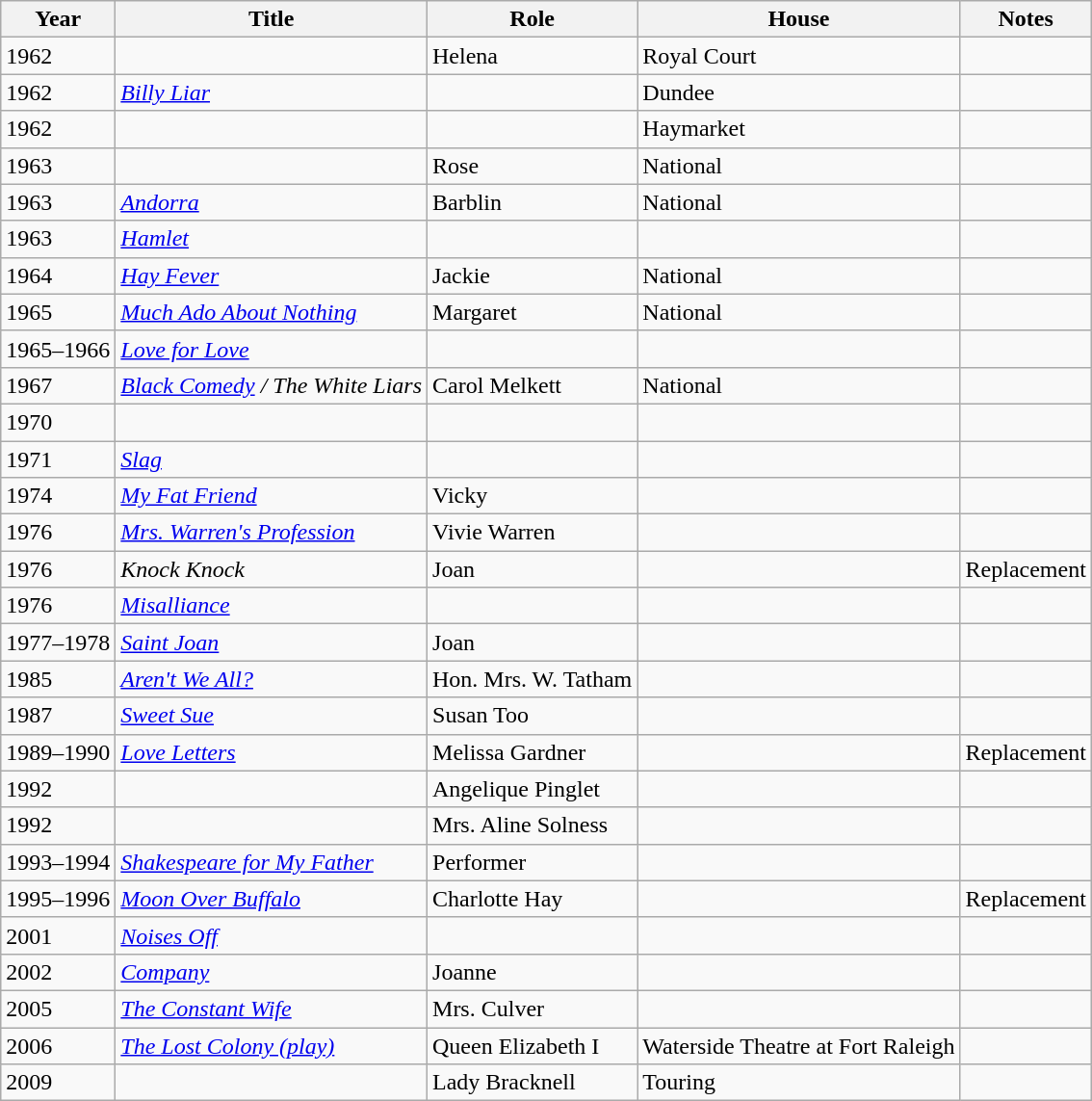<table class="wikitable sortable">
<tr>
<th>Year</th>
<th>Title</th>
<th>Role</th>
<th>House</th>
<th class="unsortable">Notes</th>
</tr>
<tr>
<td>1962</td>
<td><em></em></td>
<td>Helena</td>
<td>Royal Court</td>
<td></td>
</tr>
<tr>
<td>1962</td>
<td><em><a href='#'>Billy Liar</a></em></td>
<td></td>
<td>Dundee</td>
<td></td>
</tr>
<tr>
<td>1962</td>
<td><em></em></td>
<td></td>
<td>Haymarket</td>
<td></td>
</tr>
<tr>
<td>1963</td>
<td><em></em></td>
<td>Rose</td>
<td>National</td>
<td></td>
</tr>
<tr>
<td>1963</td>
<td><em><a href='#'>Andorra</a></em></td>
<td>Barblin</td>
<td>National</td>
<td></td>
</tr>
<tr>
<td>1963</td>
<td><em><a href='#'>Hamlet</a></em></td>
<td></td>
<td></td>
<td></td>
</tr>
<tr>
<td>1964</td>
<td><em><a href='#'>Hay Fever</a></em></td>
<td>Jackie</td>
<td>National</td>
<td></td>
</tr>
<tr>
<td>1965</td>
<td><em><a href='#'>Much Ado About Nothing</a></em></td>
<td>Margaret</td>
<td>National</td>
<td></td>
</tr>
<tr>
<td>1965–1966</td>
<td><em><a href='#'>Love for Love</a></em></td>
<td></td>
<td></td>
<td></td>
</tr>
<tr>
<td>1967</td>
<td><em><a href='#'>Black Comedy</a> / The White Liars</em></td>
<td>Carol Melkett</td>
<td>National</td>
<td></td>
</tr>
<tr>
<td>1970</td>
<td><em></em></td>
<td></td>
<td></td>
<td></td>
</tr>
<tr>
<td>1971</td>
<td><em><a href='#'>Slag</a></em></td>
<td></td>
<td></td>
<td></td>
</tr>
<tr>
<td>1974</td>
<td><em><a href='#'>My Fat Friend</a></em></td>
<td>Vicky</td>
<td></td>
<td></td>
</tr>
<tr>
<td>1976</td>
<td><em><a href='#'>Mrs. Warren's Profession</a></em></td>
<td>Vivie Warren</td>
<td></td>
<td></td>
</tr>
<tr>
<td>1976</td>
<td><em>Knock Knock</em></td>
<td>Joan</td>
<td></td>
<td>Replacement</td>
</tr>
<tr>
<td>1976</td>
<td><em><a href='#'>Misalliance</a></em></td>
<td></td>
<td></td>
<td></td>
</tr>
<tr>
<td>1977–1978</td>
<td><em><a href='#'>Saint Joan</a></em></td>
<td>Joan</td>
<td></td>
<td></td>
</tr>
<tr>
<td>1985</td>
<td><em><a href='#'>Aren't We All?</a></em></td>
<td>Hon. Mrs. W. Tatham</td>
<td></td>
<td></td>
</tr>
<tr>
<td>1987</td>
<td><em><a href='#'>Sweet Sue</a></em></td>
<td>Susan Too</td>
<td></td>
<td></td>
</tr>
<tr>
<td>1989–1990</td>
<td><em><a href='#'>Love Letters</a></em></td>
<td>Melissa Gardner</td>
<td></td>
<td>Replacement</td>
</tr>
<tr>
<td>1992</td>
<td><em></em></td>
<td>Angelique Pinglet</td>
<td></td>
<td></td>
</tr>
<tr>
<td>1992</td>
<td><em></em></td>
<td>Mrs. Aline Solness</td>
<td></td>
<td></td>
</tr>
<tr>
<td>1993–1994</td>
<td><em><a href='#'>Shakespeare for My Father</a></em></td>
<td>Performer</td>
<td></td>
<td></td>
</tr>
<tr>
<td>1995–1996</td>
<td><em><a href='#'>Moon Over Buffalo</a></em></td>
<td>Charlotte Hay</td>
<td></td>
<td>Replacement</td>
</tr>
<tr>
<td>2001</td>
<td><em><a href='#'>Noises Off</a></em></td>
<td></td>
<td></td>
<td></td>
</tr>
<tr>
<td>2002</td>
<td><em><a href='#'>Company</a></em></td>
<td>Joanne</td>
<td></td>
<td></td>
</tr>
<tr>
<td>2005</td>
<td><em><a href='#'>The Constant Wife</a></em></td>
<td>Mrs. Culver</td>
<td></td>
<td></td>
</tr>
<tr>
<td>2006</td>
<td><em><a href='#'>The Lost Colony (play)</a></em></td>
<td>Queen Elizabeth I</td>
<td>Waterside Theatre at Fort Raleigh</td>
<td></td>
</tr>
<tr>
<td>2009</td>
<td><em></em></td>
<td>Lady Bracknell</td>
<td>Touring</td>
<td></td>
</tr>
</table>
